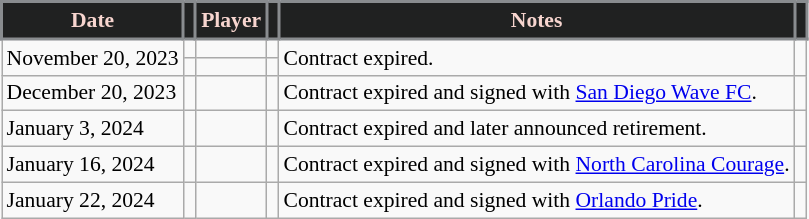<table class="wikitable sortable" style="font-size:90%;">
<tr>
<th style="background:#202121; color:#F7D5CF; border:2px solid #898C8F;" scope="col" data-sort-type="date">Date</th>
<th style="background:#202121; color:#F7D5CF; border:2px solid #898C8F;" scope="col"></th>
<th style="background:#202121; color:#F7D5CF; border:2px solid #898C8F;" scope="col">Player</th>
<th style="background:#202121; color:#F7D5CF; border:2px solid #898C8F;" scope="col"></th>
<th style="background:#202121; color:#F7D5CF; border:2px solid #898C8F;" scope="col">Notes</th>
<th style="background:#202121; color:#F7D5CF; border:2px solid #898C8F;" scope="col"></th>
</tr>
<tr>
<td rowspan="2">November 20, 2023</td>
<td></td>
<td></td>
<td></td>
<td rowspan="2">Contract expired.</td>
<td rowspan="2"></td>
</tr>
<tr>
<td></td>
<td></td>
<td></td>
</tr>
<tr>
<td>December 20, 2023</td>
<td></td>
<td></td>
<td></td>
<td>Contract expired and signed with <a href='#'>San Diego Wave FC</a>.</td>
<td></td>
</tr>
<tr>
<td>January 3, 2024</td>
<td></td>
<td></td>
<td></td>
<td>Contract expired and later announced retirement.</td>
<td></td>
</tr>
<tr>
<td>January 16, 2024</td>
<td></td>
<td></td>
<td></td>
<td>Contract expired and signed with <a href='#'>North Carolina Courage</a>.</td>
<td></td>
</tr>
<tr>
<td>January 22, 2024</td>
<td></td>
<td></td>
<td></td>
<td>Contract expired and signed with <a href='#'>Orlando Pride</a>.</td>
<td></td>
</tr>
</table>
